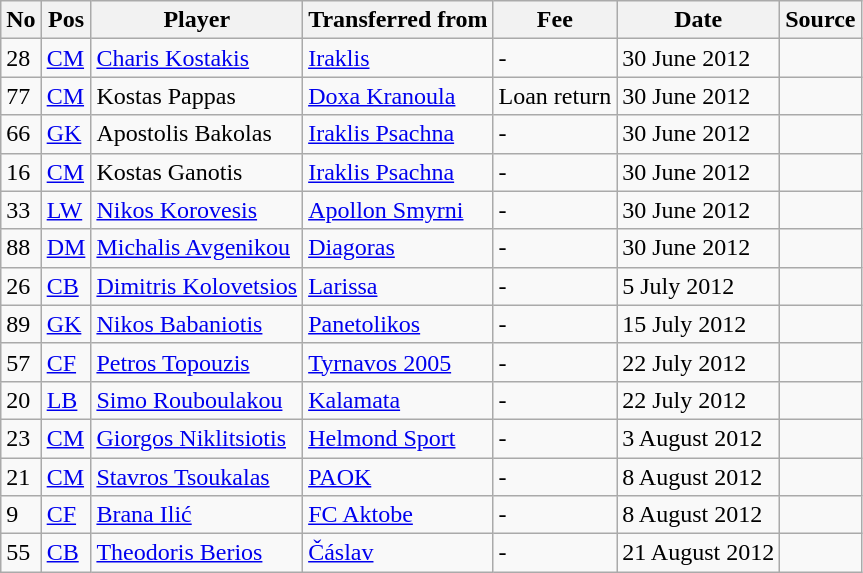<table class="wikitable">
<tr>
<th>No</th>
<th>Pos</th>
<th>Player</th>
<th>Transferred from</th>
<th>Fee</th>
<th>Date</th>
<th>Source</th>
</tr>
<tr>
<td>28</td>
<td><a href='#'>CM</a></td>
<td><a href='#'>Charis Kostakis</a></td>
<td><a href='#'>Iraklis</a></td>
<td>-</td>
<td>30 June 2012</td>
<td></td>
</tr>
<tr>
<td>77</td>
<td><a href='#'>CM</a></td>
<td>Kostas Pappas</td>
<td><a href='#'>Doxa Kranoula</a></td>
<td>Loan return</td>
<td>30 June 2012</td>
<td></td>
</tr>
<tr>
<td>66</td>
<td><a href='#'>GK</a></td>
<td>Apostolis Bakolas</td>
<td><a href='#'>Iraklis Psachna</a></td>
<td>-</td>
<td>30 June 2012</td>
<td></td>
</tr>
<tr>
<td>16</td>
<td><a href='#'>CM</a></td>
<td>Kostas Ganotis</td>
<td><a href='#'>Iraklis Psachna</a></td>
<td>-</td>
<td>30 June 2012</td>
<td></td>
</tr>
<tr>
<td>33</td>
<td><a href='#'>LW</a></td>
<td><a href='#'>Nikos Korovesis</a></td>
<td><a href='#'>Apollon Smyrni</a></td>
<td>-</td>
<td>30 June 2012</td>
<td></td>
</tr>
<tr>
<td>88</td>
<td><a href='#'>DM</a></td>
<td><a href='#'>Michalis Avgenikou</a></td>
<td><a href='#'>Diagoras</a></td>
<td>-</td>
<td>30 June 2012</td>
<td></td>
</tr>
<tr>
<td>26</td>
<td><a href='#'>CB</a></td>
<td><a href='#'>Dimitris Kolovetsios</a></td>
<td><a href='#'>Larissa</a></td>
<td>-</td>
<td>5 July 2012</td>
<td></td>
</tr>
<tr>
<td>89</td>
<td><a href='#'>GK</a></td>
<td><a href='#'>Nikos Babaniotis</a></td>
<td><a href='#'>Panetolikos</a></td>
<td>-</td>
<td>15 July 2012</td>
<td></td>
</tr>
<tr>
<td>57</td>
<td><a href='#'>CF</a></td>
<td><a href='#'>Petros Topouzis</a></td>
<td><a href='#'>Tyrnavos 2005</a></td>
<td>-</td>
<td>22 July 2012</td>
<td></td>
</tr>
<tr>
<td>20</td>
<td><a href='#'>LB</a></td>
<td><a href='#'>Simo Rouboulakou</a></td>
<td><a href='#'>Kalamata</a></td>
<td>-</td>
<td>22 July 2012</td>
<td></td>
</tr>
<tr>
<td>23</td>
<td><a href='#'>CM</a></td>
<td><a href='#'>Giorgos Niklitsiotis</a></td>
<td><a href='#'>Helmond Sport</a></td>
<td>-</td>
<td>3 August 2012</td>
<td></td>
</tr>
<tr>
<td>21</td>
<td><a href='#'>CM</a></td>
<td><a href='#'>Stavros Tsoukalas</a></td>
<td><a href='#'>PAOK</a></td>
<td>-</td>
<td>8 August 2012</td>
<td></td>
</tr>
<tr>
<td>9</td>
<td><a href='#'>CF</a></td>
<td><a href='#'>Brana Ilić</a></td>
<td><a href='#'>FC Aktobe</a></td>
<td>-</td>
<td>8 August 2012</td>
<td></td>
</tr>
<tr>
<td>55</td>
<td><a href='#'>CB</a></td>
<td><a href='#'>Theodoris Berios</a></td>
<td><a href='#'>Čáslav</a></td>
<td>-</td>
<td>21 August 2012</td>
<td></td>
</tr>
</table>
